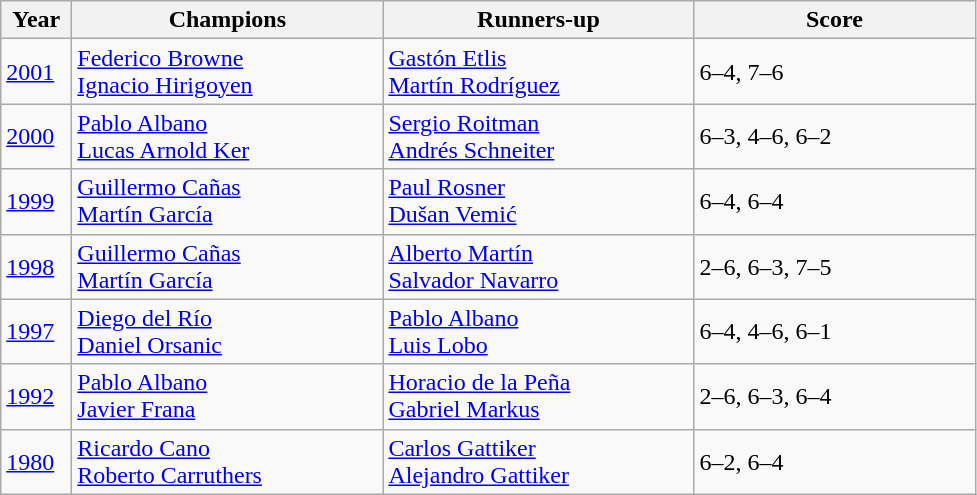<table class="wikitable">
<tr>
<th style="width:40px">Year</th>
<th style="width:200px">Champions</th>
<th style="width:200px">Runners-up</th>
<th style="width:180px" class="unsortable">Score</th>
</tr>
<tr>
<td><a href='#'>2001</a></td>
<td> <a href='#'>Federico Browne</a> <br>  <a href='#'>Ignacio Hirigoyen</a></td>
<td> <a href='#'>Gastón Etlis</a> <br>  <a href='#'>Martín Rodríguez</a></td>
<td>6–4, 7–6</td>
</tr>
<tr>
<td><a href='#'>2000</a></td>
<td> <a href='#'>Pablo Albano</a> <br>  <a href='#'>Lucas Arnold Ker</a></td>
<td> <a href='#'>Sergio Roitman</a> <br>  <a href='#'>Andrés Schneiter</a></td>
<td>6–3, 4–6, 6–2</td>
</tr>
<tr>
<td><a href='#'>1999</a></td>
<td> <a href='#'>Guillermo Cañas</a> <br>  <a href='#'>Martín García</a></td>
<td> <a href='#'>Paul Rosner</a> <br>  <a href='#'>Dušan Vemić</a></td>
<td>6–4, 6–4</td>
</tr>
<tr>
<td><a href='#'>1998</a></td>
<td> <a href='#'>Guillermo Cañas</a> <br>  <a href='#'>Martín García</a></td>
<td> <a href='#'>Alberto Martín</a> <br>  <a href='#'>Salvador Navarro</a></td>
<td>2–6, 6–3, 7–5</td>
</tr>
<tr>
<td><a href='#'>1997</a></td>
<td> <a href='#'>Diego del Río</a> <br>  <a href='#'>Daniel Orsanic</a></td>
<td> <a href='#'>Pablo Albano</a> <br>  <a href='#'>Luis Lobo</a></td>
<td>6–4, 4–6, 6–1</td>
</tr>
<tr>
<td><a href='#'>1992</a></td>
<td> <a href='#'>Pablo Albano</a> <br>  <a href='#'>Javier Frana</a></td>
<td> <a href='#'>Horacio de la Peña</a> <br>  <a href='#'>Gabriel Markus</a></td>
<td>2–6, 6–3, 6–4</td>
</tr>
<tr>
<td><a href='#'>1980</a></td>
<td> <a href='#'>Ricardo Cano</a> <br>  <a href='#'>Roberto Carruthers</a></td>
<td> <a href='#'>Carlos Gattiker</a> <br>  <a href='#'>Alejandro Gattiker</a></td>
<td>6–2, 6–4</td>
</tr>
</table>
